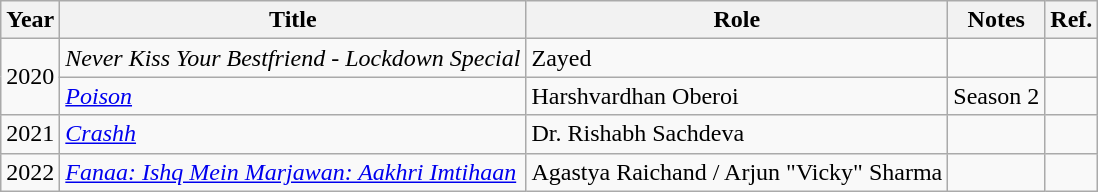<table class="wikitable">
<tr>
<th>Year</th>
<th>Title</th>
<th>Role</th>
<th>Notes</th>
<th>Ref.</th>
</tr>
<tr>
<td rowspan=2>2020</td>
<td><em>Never Kiss Your Bestfriend - Lockdown Special</em></td>
<td>Zayed</td>
<td></td>
<td></td>
</tr>
<tr>
<td><em><a href='#'>Poison</a></em></td>
<td>Harshvardhan Oberoi</td>
<td>Season 2</td>
<td></td>
</tr>
<tr>
<td>2021</td>
<td><em><a href='#'>Crashh</a></em></td>
<td>Dr. Rishabh Sachdeva</td>
<td></td>
<td></td>
</tr>
<tr>
<td>2022</td>
<td><em><a href='#'>Fanaa: Ishq Mein Marjawan: Aakhri Imtihaan</a></em></td>
<td>Agastya Raichand / Arjun "Vicky" Sharma</td>
<td></td>
<td></td>
</tr>
</table>
